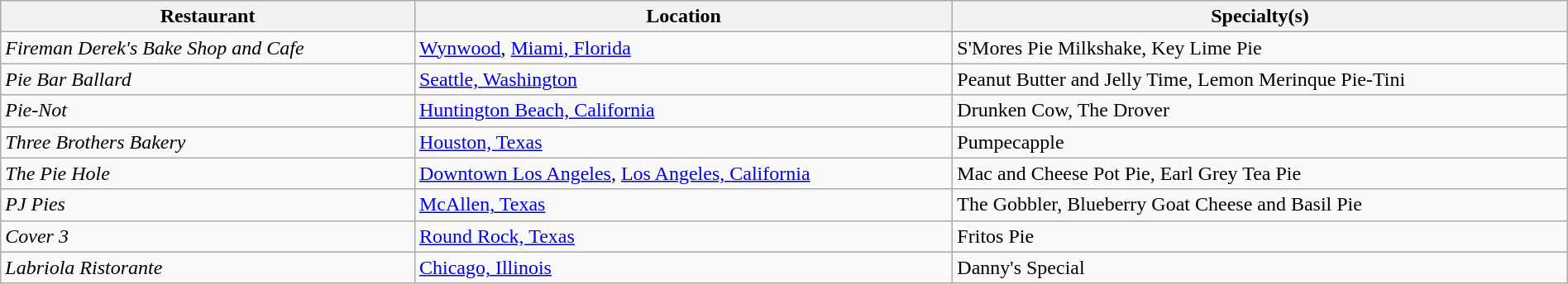<table class="wikitable" style="width:100%;">
<tr>
<th>Restaurant</th>
<th>Location</th>
<th>Specialty(s)</th>
</tr>
<tr>
<td><em>Fireman Derek's Bake Shop and Cafe</em></td>
<td><a href='#'>Wynwood</a>, <a href='#'>Miami, Florida</a></td>
<td>S'Mores Pie Milkshake, Key Lime Pie</td>
</tr>
<tr>
<td><em>Pie Bar Ballard</em></td>
<td><a href='#'>Seattle, Washington</a></td>
<td>Peanut Butter and Jelly Time, Lemon Merinque Pie-Tini</td>
</tr>
<tr>
<td><em>Pie-Not</em></td>
<td><a href='#'>Huntington Beach, California</a></td>
<td>Drunken Cow, The Drover</td>
</tr>
<tr>
<td><em>Three Brothers Bakery</em></td>
<td><a href='#'>Houston, Texas</a></td>
<td>Pumpecapple</td>
</tr>
<tr>
<td><em>The Pie Hole</em></td>
<td><a href='#'>Downtown Los Angeles</a>, <a href='#'>Los Angeles, California</a></td>
<td>Mac and Cheese Pot Pie, Earl Grey Tea Pie</td>
</tr>
<tr>
<td><em>PJ Pies</em></td>
<td><a href='#'>McAllen, Texas</a></td>
<td>The Gobbler, Blueberry Goat Cheese and Basil Pie</td>
</tr>
<tr>
<td><em>Cover 3</em></td>
<td><a href='#'>Round Rock, Texas</a></td>
<td>Fritos Pie</td>
</tr>
<tr>
<td><em>Labriola Ristorante</em></td>
<td><a href='#'>Chicago, Illinois</a></td>
<td>Danny's Special</td>
</tr>
</table>
